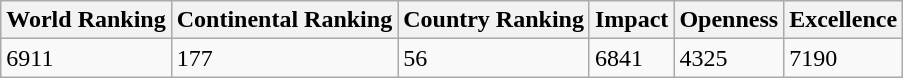<table class="wikitable">
<tr>
<th>World Ranking</th>
<th>Continental Ranking</th>
<th>Country Ranking</th>
<th>Impact</th>
<th>Openness</th>
<th>Excellence</th>
</tr>
<tr>
<td>6911</td>
<td>177</td>
<td>56</td>
<td>6841</td>
<td>4325</td>
<td>7190</td>
</tr>
</table>
